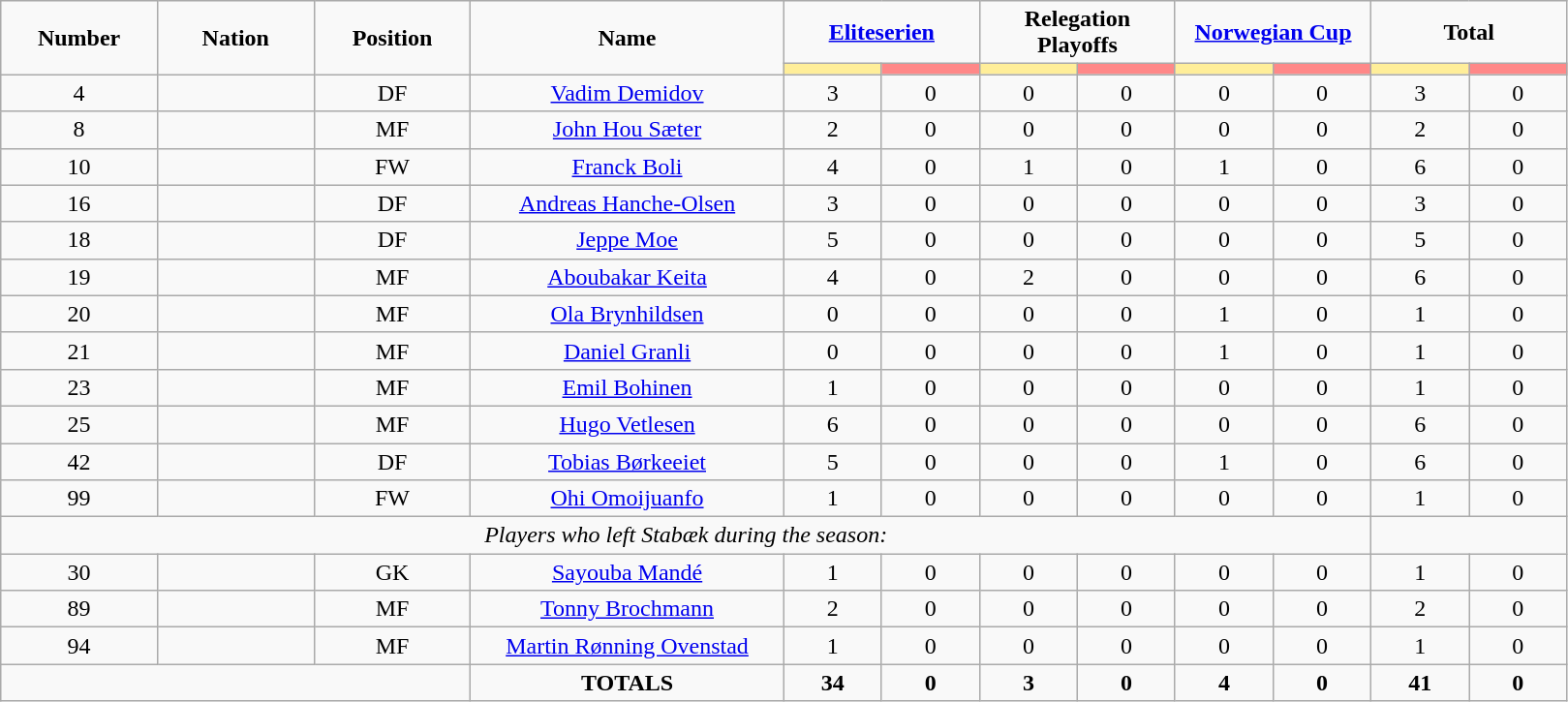<table class="wikitable" style="font-size: 100%; text-align: center;">
<tr>
<td rowspan="2" width="10%" align="center"><strong>Number</strong></td>
<td rowspan="2" width="10%" align="center"><strong>Nation</strong></td>
<td rowspan="2" width="10%" align="center"><strong>Position</strong></td>
<td rowspan="2" width="20%" align="center"><strong>Name</strong></td>
<td colspan="2" align="center"><strong><a href='#'>Eliteserien</a></strong></td>
<td colspan="2" align="center"><strong>Relegation Playoffs</strong></td>
<td colspan="2" align="center"><strong><a href='#'>Norwegian Cup</a></strong></td>
<td colspan="2" align="center"><strong>Total</strong></td>
</tr>
<tr>
<th width=60 style="background: #FFEE99"></th>
<th width=60 style="background: #FF8888"></th>
<th width=60 style="background: #FFEE99"></th>
<th width=60 style="background: #FF8888"></th>
<th width=60 style="background: #FFEE99"></th>
<th width=60 style="background: #FF8888"></th>
<th width=60 style="background: #FFEE99"></th>
<th width=60 style="background: #FF8888"></th>
</tr>
<tr>
<td>4</td>
<td></td>
<td>DF</td>
<td><a href='#'>Vadim Demidov</a></td>
<td>3</td>
<td>0</td>
<td>0</td>
<td>0</td>
<td>0</td>
<td>0</td>
<td>3</td>
<td>0</td>
</tr>
<tr>
<td>8</td>
<td></td>
<td>MF</td>
<td><a href='#'>John Hou Sæter</a></td>
<td>2</td>
<td>0</td>
<td>0</td>
<td>0</td>
<td>0</td>
<td>0</td>
<td>2</td>
<td>0</td>
</tr>
<tr>
<td>10</td>
<td></td>
<td>FW</td>
<td><a href='#'>Franck Boli</a></td>
<td>4</td>
<td>0</td>
<td>1</td>
<td>0</td>
<td>1</td>
<td>0</td>
<td>6</td>
<td>0</td>
</tr>
<tr>
<td>16</td>
<td></td>
<td>DF</td>
<td><a href='#'>Andreas Hanche-Olsen</a></td>
<td>3</td>
<td>0</td>
<td>0</td>
<td>0</td>
<td>0</td>
<td>0</td>
<td>3</td>
<td>0</td>
</tr>
<tr>
<td>18</td>
<td></td>
<td>DF</td>
<td><a href='#'>Jeppe Moe</a></td>
<td>5</td>
<td>0</td>
<td>0</td>
<td>0</td>
<td>0</td>
<td>0</td>
<td>5</td>
<td>0</td>
</tr>
<tr>
<td>19</td>
<td></td>
<td>MF</td>
<td><a href='#'>Aboubakar Keita</a></td>
<td>4</td>
<td>0</td>
<td>2</td>
<td>0</td>
<td>0</td>
<td>0</td>
<td>6</td>
<td>0</td>
</tr>
<tr>
<td>20</td>
<td></td>
<td>MF</td>
<td><a href='#'>Ola Brynhildsen</a></td>
<td>0</td>
<td>0</td>
<td>0</td>
<td>0</td>
<td>1</td>
<td>0</td>
<td>1</td>
<td>0</td>
</tr>
<tr>
<td>21</td>
<td></td>
<td>MF</td>
<td><a href='#'>Daniel Granli</a></td>
<td>0</td>
<td>0</td>
<td>0</td>
<td>0</td>
<td>1</td>
<td>0</td>
<td>1</td>
<td>0</td>
</tr>
<tr>
<td>23</td>
<td></td>
<td>MF</td>
<td><a href='#'>Emil Bohinen</a></td>
<td>1</td>
<td>0</td>
<td>0</td>
<td>0</td>
<td>0</td>
<td>0</td>
<td>1</td>
<td>0</td>
</tr>
<tr>
<td>25</td>
<td></td>
<td>MF</td>
<td><a href='#'>Hugo Vetlesen</a></td>
<td>6</td>
<td>0</td>
<td>0</td>
<td>0</td>
<td>0</td>
<td>0</td>
<td>6</td>
<td>0</td>
</tr>
<tr>
<td>42</td>
<td></td>
<td>DF</td>
<td><a href='#'>Tobias Børkeeiet</a></td>
<td>5</td>
<td>0</td>
<td>0</td>
<td>0</td>
<td>1</td>
<td>0</td>
<td>6</td>
<td>0</td>
</tr>
<tr>
<td>99</td>
<td></td>
<td>FW</td>
<td><a href='#'>Ohi Omoijuanfo</a></td>
<td>1</td>
<td>0</td>
<td>0</td>
<td>0</td>
<td>0</td>
<td>0</td>
<td>1</td>
<td>0</td>
</tr>
<tr>
<td colspan="10"><em>Players who left Stabæk during the season:</em></td>
</tr>
<tr>
<td>30</td>
<td></td>
<td>GK</td>
<td><a href='#'>Sayouba Mandé</a></td>
<td>1</td>
<td>0</td>
<td>0</td>
<td>0</td>
<td>0</td>
<td>0</td>
<td>1</td>
<td>0</td>
</tr>
<tr>
<td>89</td>
<td></td>
<td>MF</td>
<td><a href='#'>Tonny Brochmann</a></td>
<td>2</td>
<td>0</td>
<td>0</td>
<td>0</td>
<td>0</td>
<td>0</td>
<td>2</td>
<td>0</td>
</tr>
<tr>
<td>94</td>
<td></td>
<td>MF</td>
<td><a href='#'>Martin Rønning Ovenstad</a></td>
<td>1</td>
<td>0</td>
<td>0</td>
<td>0</td>
<td>0</td>
<td>0</td>
<td>1</td>
<td>0</td>
</tr>
<tr>
<td colspan="3"></td>
<td><strong>TOTALS</strong></td>
<td><strong>34</strong></td>
<td><strong>0</strong></td>
<td><strong>3</strong></td>
<td><strong>0</strong></td>
<td><strong>4</strong></td>
<td><strong>0</strong></td>
<td><strong>41</strong></td>
<td><strong>0</strong></td>
</tr>
</table>
